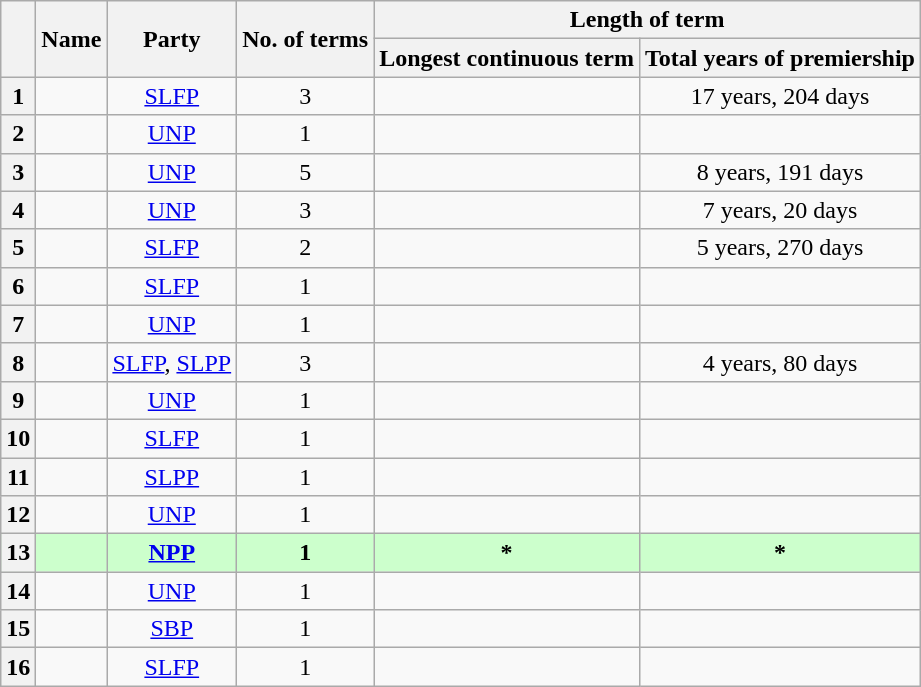<table class="wikitable sortable" style="text-align:center">
<tr>
<th data-sort-type=number rowspan = "2"></th>
<th rowspan = "2">Name</th>
<th rowspan = "2">Party</th>
<th rowspan = "2">No. of terms</th>
<th colspan = "3">Length of term</th>
</tr>
<tr>
<th>Longest continuous term</th>
<th>Total years of premiership</th>
</tr>
<tr>
<th data-sort-value="1">1</th>
<td></td>
<td><a href='#'>SLFP</a></td>
<td>3</td>
<td></td>
<td>17 years, 204 days</td>
</tr>
<tr>
<th data-sort-value="2">2</th>
<td></td>
<td><a href='#'>UNP</a></td>
<td>1</td>
<td></td>
<td></td>
</tr>
<tr>
<th data-sort-value="3">3</th>
<td></td>
<td><a href='#'>UNP</a></td>
<td>5</td>
<td></td>
<td>8 years, 191 days</td>
</tr>
<tr>
<th data-sort-value="4">4</th>
<td></td>
<td><a href='#'>UNP</a></td>
<td>3</td>
<td></td>
<td>7 years, 20 days</td>
</tr>
<tr>
<th data-sort-value="5">5</th>
<td></td>
<td><a href='#'>SLFP</a></td>
<td>2</td>
<td></td>
<td>5 years, 270 days</td>
</tr>
<tr>
<th data-sort-value="6">6</th>
<td></td>
<td><a href='#'>SLFP</a></td>
<td>1</td>
<td></td>
<td></td>
</tr>
<tr>
<th data-sort-value="7">7</th>
<td></td>
<td><a href='#'>UNP</a></td>
<td>1</td>
<td></td>
<td></td>
</tr>
<tr>
<th data-sort-value="8">8</th>
<td></td>
<td><a href='#'>SLFP</a>, <a href='#'>SLPP</a></td>
<td>3</td>
<td></td>
<td>4 years, 80 days</td>
</tr>
<tr>
<th data-sort-value="9">9</th>
<td></td>
<td><a href='#'>UNP</a></td>
<td>1</td>
<td></td>
<td></td>
</tr>
<tr>
<th data-sort-value="10">10</th>
<td></td>
<td><a href='#'>SLFP</a></td>
<td>1</td>
<td></td>
<td></td>
</tr>
<tr>
<th data-sort-value="11">11</th>
<td></td>
<td><a href='#'>SLPP</a></td>
<td>1</td>
<td></td>
<td></td>
</tr>
<tr>
<th data-sort-value="12">12</th>
<td></td>
<td><a href='#'>UNP</a></td>
<td>1</td>
<td></td>
<td></td>
</tr>
<tr style="background:#CFC;">
<th data-sort-value="13">13</th>
<td><strong></strong></td>
<td><strong><a href='#'>NPP</a></strong></td>
<td><strong>1</strong></td>
<td><strong>*</strong></td>
<td><strong>*</strong></td>
</tr>
<tr>
<th data-sort-value="14">14</th>
<td></td>
<td><a href='#'>UNP</a></td>
<td>1</td>
<td></td>
<td></td>
</tr>
<tr>
<th data-sort-value="15">15</th>
<td></td>
<td><a href='#'>SBP</a></td>
<td>1</td>
<td></td>
<td></td>
</tr>
<tr>
<th data-sort-value="16">16</th>
<td></td>
<td><a href='#'>SLFP</a></td>
<td>1</td>
<td></td>
<td></td>
</tr>
</table>
